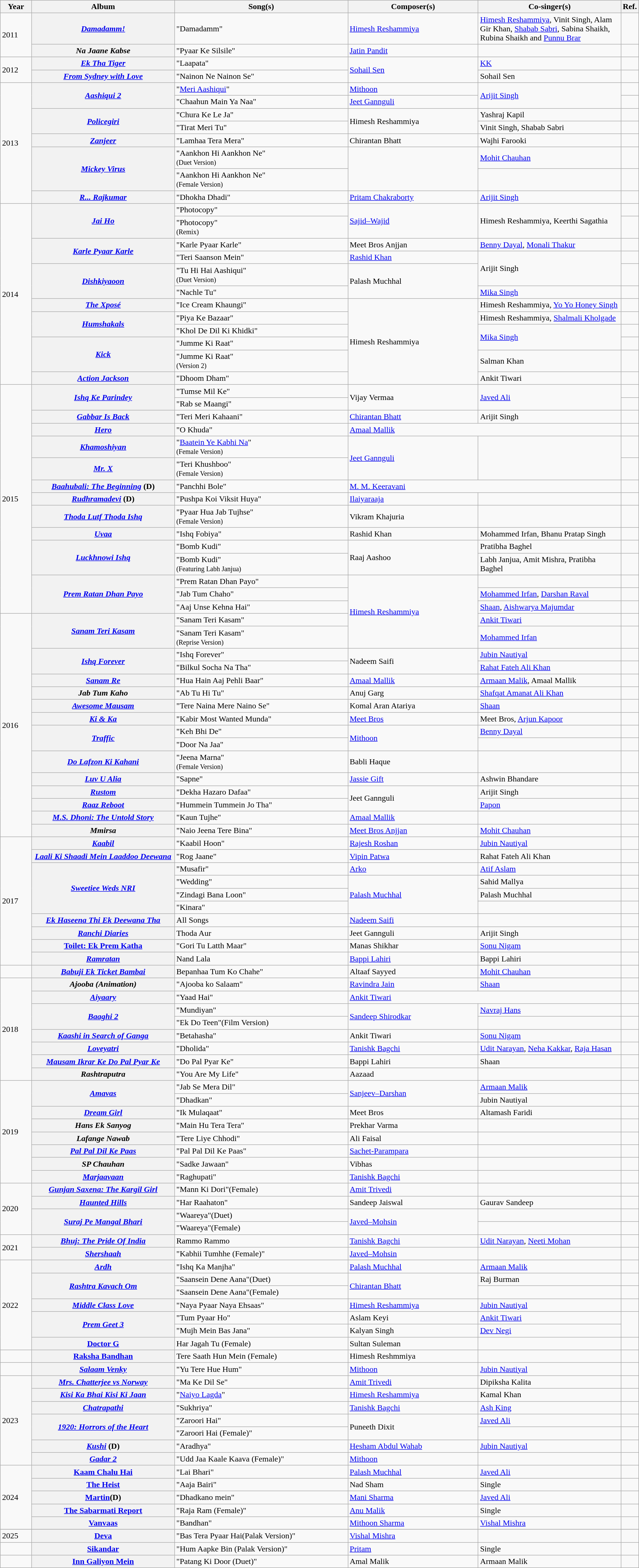<table class="wikitable plainrowheaders" width="100%">
<tr>
<th scope="col" width=5%>Year</th>
<th scope="col" width=23%>Album</th>
<th scope="col" width=28%>Song(s)</th>
<th scope="col" width=21%>Composer(s)</th>
<th scope="col" width=23%>Co-singer(s)</th>
<th>Ref.</th>
</tr>
<tr>
<td rowspan="2">2011</td>
<th><em><a href='#'>Damadamm!</a></em></th>
<td>"Damadamm"</td>
<td><a href='#'>Himesh Reshammiya</a></td>
<td><a href='#'>Himesh Reshammiya</a>, Vinit Singh, Alam Gir Khan, <a href='#'>Shabab Sabri</a>, Sabina Shaikh, Rubina Shaikh and <a href='#'>Punnu Brar</a></td>
<td></td>
</tr>
<tr>
<th><em>Na Jaane Kabse</em></th>
<td>"Pyaar Ke Silsile"</td>
<td><a href='#'>Jatin Pandit</a></td>
<td></td>
<td></td>
</tr>
<tr>
<td rowspan="2">2012</td>
<th><em><a href='#'>Ek Tha Tiger</a></em></th>
<td>"Laapata"</td>
<td rowspan="2"><a href='#'>Sohail Sen</a></td>
<td><a href='#'>KK</a></td>
<td></td>
</tr>
<tr>
<th><em><a href='#'>From Sydney with Love</a></em></th>
<td>"Nainon Ne Nainon Se"</td>
<td>Sohail Sen</td>
<td></td>
</tr>
<tr>
<td rowspan="8">2013</td>
<th rowspan="2"><em><a href='#'>Aashiqui 2</a></em></th>
<td>"<a href='#'>Meri Aashiqui</a>"</td>
<td><a href='#'>Mithoon</a></td>
<td rowspan="2"><a href='#'>Arijit Singh</a></td>
<td></td>
</tr>
<tr>
<td>"Chaahun Main Ya Naa"</td>
<td><a href='#'>Jeet Gannguli</a></td>
<td></td>
</tr>
<tr>
<th rowspan="2"><em><a href='#'>Policegiri</a></em></th>
<td>"Chura Ke Le Ja"</td>
<td rowspan="2">Himesh Reshammiya</td>
<td>Yashraj Kapil</td>
<td></td>
</tr>
<tr>
<td>"Tirat Meri Tu"</td>
<td>Vinit Singh, Shabab Sabri</td>
<td></td>
</tr>
<tr>
<th><em><a href='#'>Zanjeer</a></em></th>
<td>"Lamhaa Tera Mera"</td>
<td>Chirantan Bhatt</td>
<td>Wajhi Farooki</td>
<td></td>
</tr>
<tr>
<th rowspan="2"><em><a href='#'>Mickey Virus</a></em></th>
<td>"Aankhon Hi Aankhon Ne"<br><small>(Duet Version)</small></td>
<td rowspan="2"></td>
<td><a href='#'>Mohit Chauhan</a></td>
<td></td>
</tr>
<tr>
<td>"Aankhon Hi Aankhon Ne"<br><small>(Female Version)</small></td>
<td></td>
<td></td>
</tr>
<tr>
<th><em><a href='#'>R... Rajkumar</a></em></th>
<td>"Dhokha Dhadi"</td>
<td><a href='#'>Pritam Chakraborty</a></td>
<td><a href='#'>Arijit Singh</a></td>
<td></td>
</tr>
<tr>
<td rowspan="12">2014</td>
<th rowspan="2"><em><a href='#'>Jai Ho</a></em></th>
<td>"Photocopy"</td>
<td rowspan="2"><a href='#'>Sajid–Wajid</a></td>
<td rowspan="2">Himesh Reshammiya, Keerthi Sagathia</td>
<td></td>
</tr>
<tr>
<td>"Photocopy"<br><small>(Remix)</small></td>
<td></td>
</tr>
<tr>
<th rowspan="2"><em><a href='#'>Karle Pyaar Karle</a></em></th>
<td>"Karle Pyaar Karle"</td>
<td>Meet Bros Anjjan</td>
<td><a href='#'>Benny Dayal</a>, <a href='#'>Monali Thakur</a></td>
<td></td>
</tr>
<tr>
<td>"Teri Saanson Mein"</td>
<td><a href='#'>Rashid Khan</a></td>
<td rowspan="2">Arijit Singh</td>
<td></td>
</tr>
<tr>
<th rowspan="2"><em><a href='#'>Dishkiyaoon</a></em></th>
<td>"Tu Hi Hai Aashiqui"<br><small>(Duet Version)</small></td>
<td rowspan="2">Palash Muchhal</td>
<td></td>
</tr>
<tr>
<td>"Nachle Tu"</td>
<td><a href='#'>Mika Singh</a></td>
<td></td>
</tr>
<tr>
<th><em><a href='#'>The Xposé</a></em></th>
<td>"Ice Cream Khaungi"</td>
<td rowspan="6">Himesh Reshammiya</td>
<td>Himesh Reshammiya, <a href='#'>Yo Yo Honey Singh</a></td>
<td></td>
</tr>
<tr>
<th rowspan="2"><em><a href='#'>Humshakals</a></em></th>
<td>"Piya Ke Bazaar"</td>
<td>Himesh Reshammiya, <a href='#'>Shalmali Kholgade</a></td>
<td></td>
</tr>
<tr>
<td>"Khol De Dil Ki Khidki"</td>
<td rowspan="2"><a href='#'>Mika Singh</a></td>
<td></td>
</tr>
<tr>
<th rowspan="2"><em><a href='#'>Kick</a></em></th>
<td>"Jumme Ki Raat"</td>
<td></td>
</tr>
<tr>
<td>"Jumme Ki Raat"<br><small>(Version 2)</small></td>
<td>Salman Khan</td>
<td></td>
</tr>
<tr>
<th><em><a href='#'>Action Jackson</a></em></th>
<td>"Dhoom Dham"</td>
<td>Ankit Tiwari</td>
<td></td>
</tr>
<tr>
<td rowspan="15">2015</td>
<th rowspan="2"><em><a href='#'>Ishq Ke Parindey</a></em></th>
<td>"Tumse Mil Ke"</td>
<td rowspan="2">Vijay Vermaa</td>
<td rowspan="2"><a href='#'>Javed Ali</a></td>
<td></td>
</tr>
<tr>
<td>"Rab se Maangi"</td>
<td></td>
</tr>
<tr>
<th><em><a href='#'>Gabbar Is Back</a></em></th>
<td>"Teri Meri Kahaani"</td>
<td><a href='#'>Chirantan Bhatt</a></td>
<td>Arijit Singh</td>
<td></td>
</tr>
<tr>
<th><em><a href='#'>Hero</a></em></th>
<td>"O Khuda"</td>
<td colspan="2"><a href='#'>Amaal Mallik</a></td>
<td></td>
</tr>
<tr>
<th><em><a href='#'>Khamoshiyan</a></em></th>
<td>"<a href='#'>Baatein Ye Kabhi Na</a>"<br><small>(Female Version)</small></td>
<td rowspan="2"><a href='#'>Jeet Gannguli</a></td>
<td rowspan="2"></td>
<td></td>
</tr>
<tr>
<th><em><a href='#'>Mr. X</a></em></th>
<td>"Teri Khushboo"<br><small>(Female Version)</small></td>
<td></td>
</tr>
<tr>
<th><em><a href='#'>Baahubali: The Beginning</a></em> (D)</th>
<td>"Panchhi Bole"</td>
<td colspan="2"><a href='#'>M. M. Keeravani</a></td>
<td></td>
</tr>
<tr>
<th><em><a href='#'>Rudhramadevi</a></em> (D)</th>
<td>"Pushpa Koi Viksit Huya"</td>
<td><a href='#'>Ilaiyaraaja</a></td>
<td></td>
<td></td>
</tr>
<tr>
<th><em><a href='#'>Thoda Lutf Thoda Ishq</a></em></th>
<td>"Pyaar Hua Jab Tujhse"<br><small>(Female Version)</small></td>
<td>Vikram Khajuria</td>
<td></td>
<td></td>
</tr>
<tr>
<th><em><a href='#'>Uvaa</a></em></th>
<td>"Ishq Fobiya"</td>
<td>Rashid Khan</td>
<td>Mohammed Irfan, Bhanu Pratap Singh</td>
<td></td>
</tr>
<tr>
<th rowspan="2"><em><a href='#'>Luckhnowi Ishq</a></em></th>
<td>"Bomb Kudi"</td>
<td rowspan="2">Raaj Aashoo</td>
<td>Pratibha Baghel</td>
<td></td>
</tr>
<tr>
<td>"Bomb Kudi"<br><small>(Featuring Labh Janjua)</small></td>
<td>Labh Janjua, Amit Mishra, Pratibha Baghel</td>
<td></td>
</tr>
<tr>
<th rowspan="3"><em><a href='#'>Prem Ratan Dhan Payo</a></em></th>
<td>"Prem Ratan Dhan Payo"</td>
<td rowspan="5"><a href='#'>Himesh Reshammiya</a></td>
<td></td>
<td></td>
</tr>
<tr>
<td>"Jab Tum Chaho"</td>
<td><a href='#'>Mohammed Irfan</a>, <a href='#'>Darshan Raval</a></td>
<td></td>
</tr>
<tr>
<td>"Aaj Unse Kehna Hai"</td>
<td><a href='#'>Shaan</a>, <a href='#'>Aishwarya Majumdar</a></td>
<td></td>
</tr>
<tr>
<td rowspan="16">2016</td>
<th rowspan="2"><em><a href='#'>Sanam Teri Kasam</a></em></th>
<td>"Sanam Teri Kasam"</td>
<td><a href='#'>Ankit Tiwari</a></td>
<td></td>
</tr>
<tr>
<td>"Sanam Teri Kasam"<br><small>(Reprise Version)</small></td>
<td><a href='#'>Mohammed Irfan</a></td>
<td></td>
</tr>
<tr>
<th rowspan="2"><em><a href='#'>Ishq Forever</a></em></th>
<td>"Ishq Forever"</td>
<td rowspan="2">Nadeem Saifi</td>
<td><a href='#'>Jubin Nautiyal</a></td>
<td></td>
</tr>
<tr>
<td>"Bilkul Socha Na Tha"</td>
<td><a href='#'>Rahat Fateh Ali Khan</a></td>
<td></td>
</tr>
<tr>
<th><em><a href='#'>Sanam Re</a></em></th>
<td>"Hua Hain Aaj Pehli Baar"</td>
<td><a href='#'>Amaal Mallik</a></td>
<td><a href='#'>Armaan Malik</a>, Amaal Mallik</td>
<td></td>
</tr>
<tr>
<th><em>Jab Tum Kaho</em></th>
<td>"Ab Tu Hi Tu"</td>
<td>Anuj Garg</td>
<td><a href='#'>Shafqat Amanat Ali Khan</a></td>
</tr>
<tr>
<th><em><a href='#'>Awesome Mausam</a></em></th>
<td>"Tere Naina Mere Naino Se"</td>
<td>Komal Aran Atariya</td>
<td><a href='#'>Shaan</a></td>
<td></td>
</tr>
<tr>
<th><em><a href='#'>Ki & Ka</a></em></th>
<td>"Kabir Most Wanted Munda"</td>
<td><a href='#'>Meet Bros</a></td>
<td>Meet Bros, <a href='#'>Arjun Kapoor</a></td>
<td></td>
</tr>
<tr>
<th rowspan="2"><em><a href='#'>Traffic</a></em></th>
<td>"Keh Bhi De"</td>
<td rowspan="2"><a href='#'>Mithoon</a></td>
<td><a href='#'>Benny Dayal</a></td>
<td></td>
</tr>
<tr>
<td>"Door Na Jaa"</td>
<td></td>
<td></td>
</tr>
<tr>
<th><em><a href='#'>Do Lafzon Ki Kahani</a></em></th>
<td>"Jeena Marna"<br><small>(Female Version)</small></td>
<td>Babli Haque</td>
<td></td>
<td></td>
</tr>
<tr>
<th><em><a href='#'>Luv U Alia</a></em></th>
<td>"Sapne"</td>
<td><a href='#'>Jassie Gift</a></td>
<td>Ashwin Bhandare</td>
<td></td>
</tr>
<tr>
<th><em><a href='#'>Rustom</a></em></th>
<td>"Dekha Hazaro Dafaa"</td>
<td rowspan="2">Jeet Gannguli</td>
<td>Arijit Singh</td>
<td></td>
</tr>
<tr>
<th><em><a href='#'>Raaz Reboot</a></em></th>
<td>"Hummein Tummein Jo Tha"</td>
<td><a href='#'>Papon</a></td>
<td></td>
</tr>
<tr>
<th><em><a href='#'>M.S. Dhoni: The Untold Story</a></em></th>
<td>"Kaun Tujhe"</td>
<td><a href='#'>Amaal Mallik</a></td>
<td></td>
<td></td>
</tr>
<tr>
<th><em>Mmirsa</em></th>
<td>"Naio Jeena Tere Bina"</td>
<td><a href='#'>Meet Bros Anjjan</a></td>
<td><a href='#'>Mohit Chauhan</a></td>
<td></td>
</tr>
<tr>
<td rowspan="10">2017</td>
<th><em><a href='#'>Kaabil</a></em></th>
<td>"Kaabil Hoon"</td>
<td><a href='#'>Rajesh Roshan</a></td>
<td><a href='#'>Jubin Nautiyal</a></td>
<td></td>
</tr>
<tr>
<th><em><a href='#'>Laali Ki Shaadi Mein Laaddoo Deewana</a></em></th>
<td>"Rog Jaane"</td>
<td><a href='#'>Vipin Patwa</a></td>
<td>Rahat Fateh Ali Khan</td>
<td></td>
</tr>
<tr>
<th rowspan="4"><em><a href='#'>Sweetiee Weds NRI</a></em></th>
<td>"Musafir"</td>
<td><a href='#'>Arko</a></td>
<td><a href='#'>Atif Aslam</a></td>
<td></td>
</tr>
<tr>
<td>"Wedding"</td>
<td rowspan="3"><a href='#'>Palash Muchhal</a></td>
<td>Sahid Mallya</td>
<td></td>
</tr>
<tr>
<td>"Zindagi Bana Loon"</td>
<td>Palash Muchhal</td>
<td></td>
</tr>
<tr>
<td>"Kinara"</td>
<td></td>
<td></td>
</tr>
<tr>
<th><em><a href='#'>Ek Haseena Thi Ek Deewana Tha</a></em></th>
<td>All Songs</td>
<td><a href='#'>Nadeem Saifi</a></td>
<td></td>
<td></td>
</tr>
<tr>
<th><em><a href='#'>Ranchi Diaries</a></em></th>
<td>Thoda Aur</td>
<td>Jeet Gannguli</td>
<td>Arijit Singh</td>
<td></td>
</tr>
<tr>
<th><strong><a href='#'>Toilet: Ek Prem Katha</a></strong></th>
<td>"Gori Tu Latth Maar"</td>
<td>Manas Shikhar</td>
<td><a href='#'>Sonu Nigam</a></td>
<td></td>
</tr>
<tr>
<th><em><a href='#'>Ramratan</a></em></th>
<td>Nand Lala</td>
<td><a href='#'>Bappi Lahiri</a></td>
<td>Bappi Lahiri</td>
<td></td>
</tr>
<tr>
<td></td>
<th><em><a href='#'>Babuji Ek Ticket Bambai</a></em></th>
<td>Bepanhaa Tum Ko Chahe"</td>
<td>Altaaf Sayyed</td>
<td><a href='#'>Mohit Chauhan</a></td>
<td></td>
</tr>
<tr>
<td rowspan="8">2018</td>
<th><em>Ajooba (Animation)</em></th>
<td>"Ajooba ko Salaam"</td>
<td><a href='#'>Ravindra Jain</a></td>
<td><a href='#'>Shaan</a></td>
<td></td>
</tr>
<tr>
<th><em><a href='#'>Aiyaary</a></em></th>
<td>"Yaad Hai"</td>
<td colspan="2"><a href='#'>Ankit Tiwari</a></td>
<td></td>
</tr>
<tr>
<th rowspan="2"><em><a href='#'>Baaghi 2</a></em></th>
<td>"Mundiyan"</td>
<td rowspan="2"><a href='#'>Sandeep Shirodkar</a></td>
<td><a href='#'>Navraj Hans</a></td>
<td></td>
</tr>
<tr>
<td>"Ek Do Teen"(Film Version)</td>
<td></td>
<td></td>
</tr>
<tr>
<th><em><a href='#'>Kaashi in Search of Ganga</a></em></th>
<td>"Betahasha"</td>
<td>Ankit Tiwari</td>
<td><a href='#'>Sonu Nigam</a></td>
<td></td>
</tr>
<tr>
<th><em><a href='#'>Loveyatri</a></em></th>
<td>"Dholida"</td>
<td><a href='#'>Tanishk Bagchi</a></td>
<td><a href='#'>Udit Narayan</a>, <a href='#'>Neha Kakkar</a>, <a href='#'>Raja Hasan</a></td>
<td></td>
</tr>
<tr>
<th><em><a href='#'>Mausam Ikrar Ke Do Pal Pyar Ke</a></em></th>
<td>"Do Pal Pyar Ke"</td>
<td>Bappi Lahiri</td>
<td>Shaan</td>
<td></td>
</tr>
<tr>
<th><em>Rashtraputra</em></th>
<td>"You Are My Life"</td>
<td>Aazaad</td>
<td></td>
<td></td>
</tr>
<tr>
<td rowspan="8">2019</td>
<th rowspan="2"><em><a href='#'>Amavas</a></em></th>
<td>"Jab Se Mera Dil"</td>
<td rowspan="2"><a href='#'>Sanjeev–Darshan</a></td>
<td><a href='#'>Armaan Malik</a></td>
<td></td>
</tr>
<tr>
<td>"Dhadkan"</td>
<td>Jubin Nautiyal</td>
<td></td>
</tr>
<tr>
<th><em><a href='#'>Dream Girl</a></em></th>
<td>"Ik Mulaqaat"</td>
<td>Meet Bros</td>
<td>Altamash Faridi</td>
<td></td>
</tr>
<tr>
<th><em>Hans Ek Sanyog</em></th>
<td>"Main Hu Tera Tera"</td>
<td>Prekhar Varma</td>
<td></td>
<td></td>
</tr>
<tr>
<th><em>Lafange Nawab</em></th>
<td>"Tere Liye Chhodi"</td>
<td>Ali Faisal</td>
<td></td>
<td></td>
</tr>
<tr>
<th><em><a href='#'>Pal Pal Dil Ke Paas</a></em></th>
<td>"Pal Pal Dil Ke Paas"</td>
<td><a href='#'>Sachet-Parampara</a></td>
<td></td>
<td></td>
</tr>
<tr>
<th><em>SP Chauhan</em></th>
<td>"Sadke Jawaan"</td>
<td>Vibhas</td>
<td></td>
<td></td>
</tr>
<tr>
<th><em><a href='#'>Marjaavaan</a></em></th>
<td>"Raghupati"</td>
<td><a href='#'>Tanishk Bagchi</a></td>
<td></td>
<td></td>
</tr>
<tr>
<td rowspan="4">2020</td>
<th><em><a href='#'>Gunjan Saxena: The Kargil Girl</a></em></th>
<td>"Mann Ki Dori"(Female)</td>
<td><a href='#'>Amit Trivedi</a></td>
<td></td>
<td></td>
</tr>
<tr>
<th><em><a href='#'>Haunted Hills</a></em></th>
<td>"Har Raahaton"</td>
<td>Sandeep Jaiswal</td>
<td>Gaurav Sandeep</td>
<td></td>
</tr>
<tr>
<th rowspan="2"><em><a href='#'>Suraj Pe Mangal Bhari</a></em></th>
<td>"Waareya"(Duet)</td>
<td rowspan="2"><a href='#'>Javed–Mohsin</a></td>
<td></td>
<td></td>
</tr>
<tr>
<td>"Waareya"(Female)</td>
<td></td>
<td></td>
</tr>
<tr>
<td rowspan="2">2021</td>
<th><a href='#'><em>Bhuj: The Pride Of India</em></a></th>
<td>Rammo Rammo</td>
<td><a href='#'>Tanishk Bagchi</a></td>
<td><a href='#'>Udit Narayan</a>, <a href='#'>Neeti Mohan</a></td>
<td></td>
</tr>
<tr>
<th><em><a href='#'>Shershaah</a></em></th>
<td>"Kabhii Tumhhe (Female)"</td>
<td><a href='#'>Javed–Mohsin</a></td>
<td></td>
<td></td>
</tr>
<tr>
<td rowspan="7">2022</td>
<th><em><a href='#'>Ardh</a></em></th>
<td>"Ishq Ka Manjha"</td>
<td><a href='#'>Palash Muchhal</a></td>
<td><a href='#'>Armaan Malik</a></td>
<td></td>
</tr>
<tr>
<th rowspan="2"><em><a href='#'>Rashtra Kavach Om</a></em></th>
<td>"Saansein Dene Aana"(Duet)</td>
<td rowspan="2"><a href='#'>Chirantan Bhatt</a></td>
<td>Raj Burman</td>
<td></td>
</tr>
<tr>
<td>"Saansein Dene Aana"(Female)</td>
<td></td>
<td></td>
</tr>
<tr>
<th><em><a href='#'>Middle Class Love</a></em></th>
<td>"Naya Pyaar Naya Ehsaas"</td>
<td><a href='#'>Himesh Reshammiya</a></td>
<td><a href='#'>Jubin Nautiyal</a></td>
<td></td>
</tr>
<tr>
<th rowspan="2"><em><a href='#'>Prem Geet 3</a></em></th>
<td>"Tum Pyaar Ho"</td>
<td>Aslam Keyi</td>
<td><a href='#'>Ankit Tiwari</a></td>
<td rowspan="2"></td>
</tr>
<tr>
<td>"Mujh Mein Bas Jana"</td>
<td>Kalyan Singh</td>
<td><a href='#'>Dev Negi</a></td>
</tr>
<tr>
<th><strong><a href='#'>Doctor G</a></strong></th>
<td>Har Jagah Tu (Female)</td>
<td>Sultan Suleman</td>
<td></td>
<td></td>
</tr>
<tr>
<td></td>
<th><strong><a href='#'>Raksha Bandhan</a></strong></th>
<td>Tere Saath Hun Mein (Female)</td>
<td>Himesh Reshmmiya</td>
<td></td>
<td></td>
</tr>
<tr>
<td></td>
<th><em><a href='#'>Salaam Venky</a></em></th>
<td>"Yu Tere Hue Hum"</td>
<td><a href='#'>Mithoon</a></td>
<td><a href='#'>Jubin Nautiyal</a></td>
<td></td>
</tr>
<tr>
<td rowspan=7>2023</td>
<th><em><a href='#'>Mrs. Chatterjee vs Norway</a></em></th>
<td>"Ma Ke Dil Se"</td>
<td><a href='#'>Amit Trivedi</a></td>
<td>Dipiksha Kalita</td>
<td></td>
</tr>
<tr>
<th><em><a href='#'>Kisi Ka Bhai Kisi Ki Jaan</a></em></th>
<td>"<a href='#'>Naiyo Lagda</a>"</td>
<td><a href='#'>Himesh Reshammiya</a></td>
<td>Kamal Khan</td>
<td></td>
</tr>
<tr>
<th><em><a href='#'>Chatrapathi</a></em></th>
<td>"Sukhriya"</td>
<td><a href='#'>Tanishk Bagchi</a></td>
<td><a href='#'>Ash King</a></td>
<td></td>
</tr>
<tr>
<th rowspan=2><em><a href='#'>1920: Horrors of the Heart</a></em></th>
<td>"Zaroori Hai"</td>
<td rowspan=2>Puneeth Dixit</td>
<td><a href='#'>Javed Ali</a></td>
<td></td>
</tr>
<tr>
<td>"Zaroori Hai (Female)"</td>
<td></td>
<td></td>
</tr>
<tr>
<th><em><a href='#'>Kushi</a></em> <strong>(D)</strong></th>
<td>"Aradhya"</td>
<td><a href='#'>Hesham Abdul Wahab</a></td>
<td><a href='#'>Jubin Nautiyal</a></td>
<td></td>
</tr>
<tr>
<th><em><a href='#'>Gadar 2</a></em></th>
<td>"Udd Jaa Kaale Kaava (Female)"</td>
<td><a href='#'>Mithoon</a></td>
<td></td>
<td></td>
</tr>
<tr>
<td rowspan=5>2024</td>
<th><a href='#'>Kaam Chalu Hai</a></th>
<td>"Lai Bhari"</td>
<td><a href='#'>Palash Muchhal</a></td>
<td><a href='#'>Javed Ali</a></td>
<td></td>
</tr>
<tr>
<th><a href='#'>The Heist</a></th>
<td>"Aaja Bairi"</td>
<td>Nad Sham</td>
<td>Single</td>
<td></td>
</tr>
<tr>
<th><a href='#'>Martin</a><strong>(D)</strong></th>
<td>"Dhadkano mein"</td>
<td><a href='#'>Mani Sharma</a></td>
<td><a href='#'>Javed Ali</a></td>
<td></td>
</tr>
<tr>
<th><a href='#'>The Sabarmati Report</a></th>
<td>"Raja Ram (Female)"</td>
<td><a href='#'>Anu Malik</a></td>
<td>Single</td>
<td></td>
</tr>
<tr>
<th><a href='#'>Vanvaas</a></th>
<td>"Bandhan"</td>
<td><a href='#'>Mithoon Sharma</a></td>
<td><a href='#'>Vishal Mishra</a></td>
<td></td>
</tr>
<tr>
</tr>
<tr>
<td rowspan=1>2025</td>
<th><a href='#'>Deva</a></th>
<td>"Bas Tera Pyaar Hai(Palak Version)"</td>
<td><a href='#'>Vishal Mishra</a></td>
<td></td>
<td></td>
</tr>
<tr>
<td></td>
<th><a href='#'>Sikandar</a></th>
<td>"Hum Aapke Bin (Palak Version)"</td>
<td><a href='#'>Pritam</a></td>
<td>Single</td>
<td></td>
</tr>
<tr>
<td></td>
<th><a href='#'>Inn Galiyon Mein</a></th>
<td>"Patang Ki Door (Duet)"</td>
<td>Amal Malik</td>
<td>Armaan Malik</td>
</tr>
</table>
